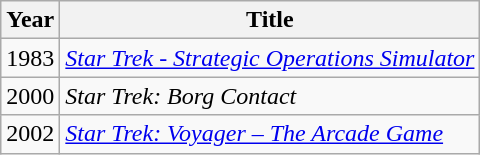<table class="wikitable">
<tr ">
<th>Year</th>
<th>Title</th>
</tr>
<tr>
<td>1983</td>
<td><em><a href='#'>Star Trek - Strategic Operations Simulator</a></em></td>
</tr>
<tr>
<td>2000</td>
<td><em>Star Trek: Borg Contact</em></td>
</tr>
<tr>
<td>2002</td>
<td><em><a href='#'>Star Trek: Voyager – The Arcade Game</a></em></td>
</tr>
</table>
